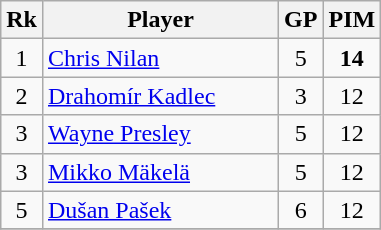<table class="wikitable">
<tr>
<th width="20">Rk</th>
<th width="150">Player</th>
<th width="20">GP</th>
<th width="20">PIM</th>
</tr>
<tr align=center>
<td>1</td>
<td align=left> <a href='#'>Chris Nilan</a></td>
<td>5</td>
<td><strong>14</strong></td>
</tr>
<tr align=center>
<td>2</td>
<td align=left> <a href='#'>Drahomír Kadlec</a></td>
<td>3</td>
<td>12</td>
</tr>
<tr align=center>
<td>3</td>
<td align=left> <a href='#'>Wayne Presley</a></td>
<td>5</td>
<td>12</td>
</tr>
<tr align=center>
<td>3</td>
<td align=left> <a href='#'> Mikko Mäkelä</a></td>
<td>5</td>
<td>12</td>
</tr>
<tr align=center>
<td>5</td>
<td align=left> <a href='#'>Dušan Pašek</a></td>
<td>6</td>
<td>12</td>
</tr>
<tr align=center>
</tr>
</table>
